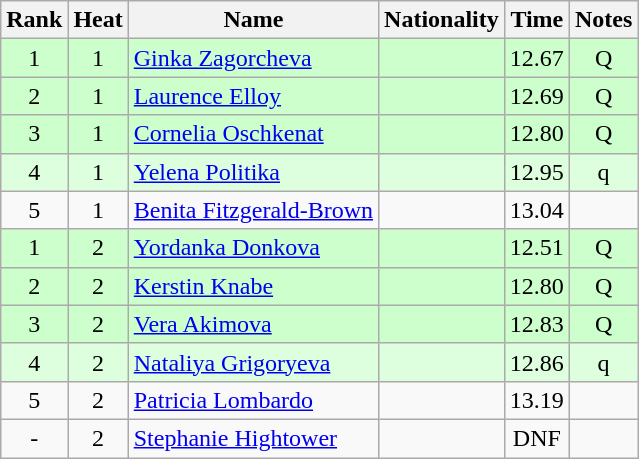<table class="wikitable sortable" style="text-align:center">
<tr>
<th>Rank</th>
<th>Heat</th>
<th>Name</th>
<th>Nationality</th>
<th>Time</th>
<th>Notes</th>
</tr>
<tr bgcolor=ccffcc>
<td>1</td>
<td>1</td>
<td align=left><a href='#'>Ginka Zagorcheva</a></td>
<td align=left></td>
<td>12.67</td>
<td>Q</td>
</tr>
<tr bgcolor=ccffcc>
<td>2</td>
<td>1</td>
<td align=left><a href='#'>Laurence Elloy</a></td>
<td align=left></td>
<td>12.69</td>
<td>Q</td>
</tr>
<tr bgcolor=ccffcc>
<td>3</td>
<td>1</td>
<td align=left><a href='#'>Cornelia Oschkenat</a></td>
<td align=left></td>
<td>12.80</td>
<td>Q</td>
</tr>
<tr bgcolor=ddffdd>
<td>4</td>
<td>1</td>
<td align=left><a href='#'>Yelena Politika</a></td>
<td align=left></td>
<td>12.95</td>
<td>q</td>
</tr>
<tr>
<td>5</td>
<td>1</td>
<td align=left><a href='#'>Benita Fitzgerald-Brown</a></td>
<td align=left></td>
<td>13.04</td>
<td></td>
</tr>
<tr bgcolor=ccffcc>
<td>1</td>
<td>2</td>
<td align=left><a href='#'>Yordanka Donkova</a></td>
<td align=left></td>
<td>12.51</td>
<td>Q</td>
</tr>
<tr bgcolor=ccffcc>
<td>2</td>
<td>2</td>
<td align=left><a href='#'>Kerstin Knabe</a></td>
<td align=left></td>
<td>12.80</td>
<td>Q</td>
</tr>
<tr bgcolor=ccffcc>
<td>3</td>
<td>2</td>
<td align=left><a href='#'>Vera Akimova</a></td>
<td align=left></td>
<td>12.83</td>
<td>Q</td>
</tr>
<tr bgcolor=ddffdd>
<td>4</td>
<td>2</td>
<td align=left><a href='#'>Nataliya Grigoryeva</a></td>
<td align=left></td>
<td>12.86</td>
<td>q</td>
</tr>
<tr>
<td>5</td>
<td>2</td>
<td align=left><a href='#'>Patricia Lombardo</a></td>
<td align=left></td>
<td>13.19</td>
<td></td>
</tr>
<tr>
<td>-</td>
<td>2</td>
<td align=left><a href='#'>Stephanie Hightower</a></td>
<td align=left></td>
<td>DNF</td>
<td></td>
</tr>
</table>
